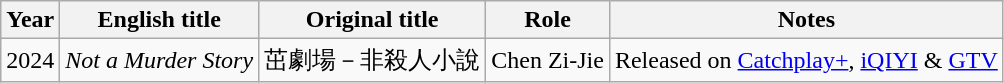<table class="wikitable sortable">
<tr>
<th>Year</th>
<th>English title</th>
<th>Original title</th>
<th>Role</th>
<th class="unsortable">Notes</th>
</tr>
<tr>
<td>2024</td>
<td><em>Not a Murder Story</em></td>
<td>茁劇場－非殺人小說</td>
<td>Chen Zi-Jie</td>
<td>Released on <a href='#'>Catchplay+</a>, <a href='#'>iQIYI</a> & <a href='#'>GTV</a></td>
</tr>
</table>
